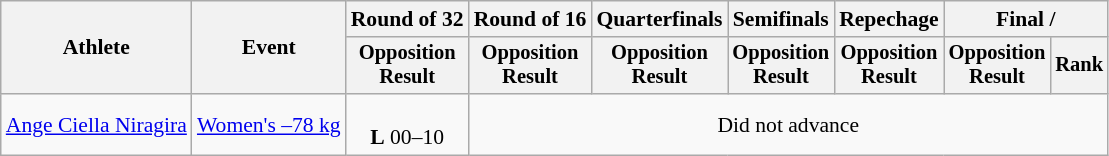<table class="wikitable" style="font-size:90%">
<tr>
<th rowspan="2">Athlete</th>
<th rowspan="2">Event</th>
<th>Round of 32</th>
<th>Round of 16</th>
<th>Quarterfinals</th>
<th>Semifinals</th>
<th>Repechage</th>
<th colspan=2>Final / </th>
</tr>
<tr style="font-size:95%">
<th>Opposition<br>Result</th>
<th>Opposition<br>Result</th>
<th>Opposition<br>Result</th>
<th>Opposition<br>Result</th>
<th>Opposition<br>Result</th>
<th>Opposition<br>Result</th>
<th>Rank</th>
</tr>
<tr align=center>
<td align=left><a href='#'>Ange Ciella Niragira</a></td>
<td align=left><a href='#'>Women's –78 kg</a></td>
<td><br> <strong>L</strong> 00–10</td>
<td colspan=6>Did not advance</td>
</tr>
</table>
